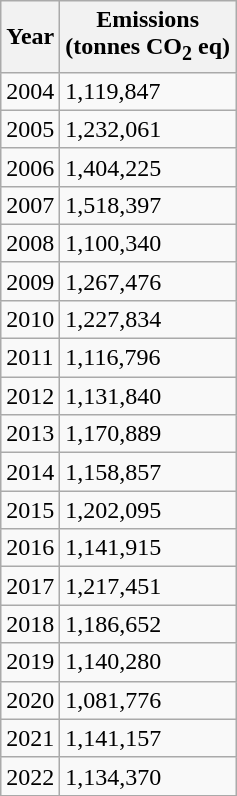<table class="wikitable">
<tr>
<th colspan="1" rowspan="1">Year</th>
<th colspan="1" rowspan="1">Emissions<br>(tonnes CO<sub>2</sub> eq)</th>
</tr>
<tr>
<td>2004</td>
<td>1,119,847</td>
</tr>
<tr>
<td>2005</td>
<td>1,232,061</td>
</tr>
<tr>
<td>2006</td>
<td>1,404,225</td>
</tr>
<tr>
<td>2007</td>
<td>1,518,397</td>
</tr>
<tr>
<td>2008</td>
<td>1,100,340</td>
</tr>
<tr>
<td>2009</td>
<td>1,267,476</td>
</tr>
<tr>
<td>2010</td>
<td>1,227,834</td>
</tr>
<tr>
<td>2011</td>
<td>1,116,796</td>
</tr>
<tr>
<td>2012</td>
<td>1,131,840</td>
</tr>
<tr>
<td>2013</td>
<td>1,170,889</td>
</tr>
<tr>
<td>2014</td>
<td>1,158,857</td>
</tr>
<tr>
<td>2015</td>
<td>1,202,095</td>
</tr>
<tr>
<td>2016</td>
<td>1,141,915</td>
</tr>
<tr>
<td>2017</td>
<td>1,217,451</td>
</tr>
<tr>
<td>2018</td>
<td>1,186,652</td>
</tr>
<tr>
<td>2019</td>
<td>1,140,280</td>
</tr>
<tr>
<td>2020</td>
<td>1,081,776</td>
</tr>
<tr>
<td>2021</td>
<td>1,141,157</td>
</tr>
<tr>
<td>2022</td>
<td>1,134,370</td>
</tr>
</table>
